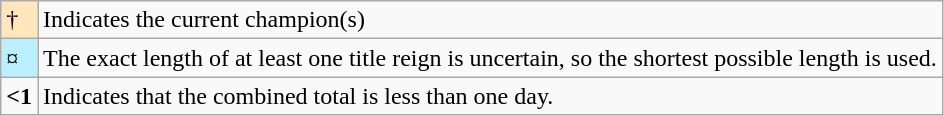<table class="wikitable">
<tr>
<td style="background:#ffe6bd;">†</td>
<td>Indicates the current champion(s)</td>
</tr>
<tr>
<td style="background:#bef;">¤</td>
<td>The exact length of at least one title reign is uncertain, so the shortest possible length is used.</td>
</tr>
<tr>
<td><strong><1</strong></td>
<td>Indicates that the combined total is less than one day.</td>
</tr>
</table>
